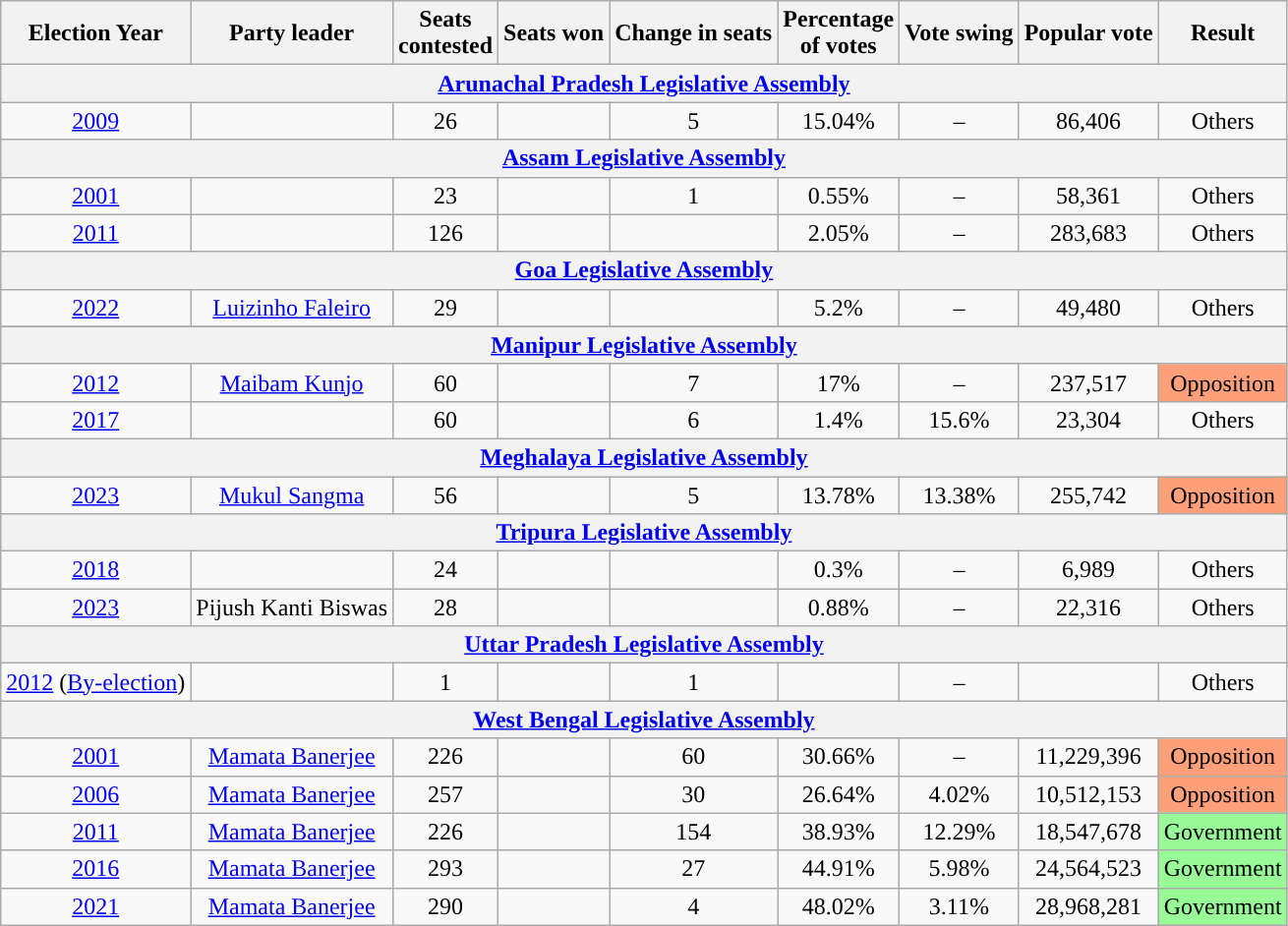<table class="wikitable sortable">
<tr>
<th Style="background-color:">Election Year</th>
<th Style="background-color:">Party leader</th>
<th Style="background-color:">Seats<br>contested</th>
<th Style="background-color:">Seats won</th>
<th Style="background-color:">Change in seats</th>
<th Style="background-color:">Percentage<br>of votes</th>
<th Style="background-color:">Vote swing</th>
<th Style="background-color:">Popular vote</th>
<th Style="background-color:">Result</th>
</tr>
<tr style="text-align:center;">
<th colspan=9><a href='#'>Arunachal Pradesh Legislative Assembly</a></th>
</tr>
<tr style="text-align:center;">
<td><a href='#'>2009</a></td>
<td></td>
<td>26</td>
<td></td>
<td> 5</td>
<td>15.04%</td>
<td>–</td>
<td>86,406</td>
<td style="background:#FA07A;">Others</td>
</tr>
<tr style="text-align:center;">
<th colspan=9><a href='#'>Assam Legislative Assembly</a></th>
</tr>
<tr style="text-align:center;">
<td><a href='#'>2001</a></td>
<td></td>
<td>23</td>
<td></td>
<td> 1</td>
<td>0.55%</td>
<td>–</td>
<td>58,361</td>
<td style="background:#FA07A;">Others</td>
</tr>
<tr style="text-align:center;">
<td><a href='#'>2011</a></td>
<td></td>
<td>126</td>
<td></td>
<td></td>
<td>2.05%</td>
<td>–</td>
<td>283,683</td>
<td style="background:#FA07A;">Others</td>
</tr>
<tr style="text-align:center;">
<th colspan=9><a href='#'>Goa Legislative Assembly</a></th>
</tr>
<tr style="text-align:center;">
<td><a href='#'>2022</a></td>
<td><a href='#'>Luizinho Faleiro</a></td>
<td>29</td>
<td></td>
<td></td>
<td>5.2%</td>
<td>–</td>
<td>49,480</td>
<td>Others</td>
</tr>
<tr style="text-align:center;">
</tr>
<tr>
<th colspan=9><a href='#'>Manipur Legislative Assembly</a></th>
</tr>
<tr style="text-align:center;">
<td><a href='#'>2012</a></td>
<td><a href='#'>Maibam Kunjo</a></td>
<td>60</td>
<td></td>
<td> 7</td>
<td>17%</td>
<td>–</td>
<td>237,517</td>
<td style="background:#FFA07A;">Opposition</td>
</tr>
<tr style="text-align:center;">
<td><a href='#'>2017</a></td>
<td></td>
<td>60</td>
<td></td>
<td> 6</td>
<td>1.4%</td>
<td>15.6%</td>
<td>23,304</td>
<td style="background:#FA07A;">Others</td>
</tr>
<tr>
<th colspan="9"><a href='#'>Meghalaya Legislative Assembly</a></th>
</tr>
<tr style="text-align:center;">
<td><a href='#'>2023</a></td>
<td><a href='#'>Mukul Sangma</a></td>
<td>56</td>
<td></td>
<td> 5</td>
<td>13.78%</td>
<td>13.38%</td>
<td>255,742</td>
<td style="background:#FFA07A;">Opposition</td>
</tr>
<tr style="text-align:center;">
<th colspan=9><a href='#'>Tripura Legislative Assembly</a></th>
</tr>
<tr style="text-align:center;">
<td><a href='#'>2018</a></td>
<td></td>
<td>24</td>
<td></td>
<td></td>
<td>0.3%</td>
<td>–</td>
<td>6,989</td>
<td>Others</td>
</tr>
<tr style="text-align:center;">
<td><a href='#'>2023</a></td>
<td>Pijush Kanti Biswas</td>
<td>28</td>
<td></td>
<td></td>
<td>0.88%</td>
<td>–</td>
<td>22,316</td>
<td>Others</td>
</tr>
<tr style="text-align:center;">
<th colspan=9><a href='#'>Uttar Pradesh Legislative Assembly</a></th>
</tr>
<tr style="text-align:center;">
<td><a href='#'>2012</a> (<a href='#'>By-election</a>)</td>
<td></td>
<td>1</td>
<td></td>
<td> 1</td>
<td></td>
<td>–</td>
<td></td>
<td style="background:#FA07A;">Others</td>
</tr>
<tr style="text-align:center;">
<th colspan=9><a href='#'>West Bengal Legislative Assembly</a></th>
</tr>
<tr style="text-align:center;">
<td><a href='#'>2001</a></td>
<td><a href='#'>Mamata Banerjee</a></td>
<td>226</td>
<td></td>
<td> 60</td>
<td>30.66%</td>
<td>–</td>
<td>11,229,396</td>
<td style="background:#FFA07A;">Opposition</td>
</tr>
<tr style="text-align:center;">
<td><a href='#'>2006</a></td>
<td><a href='#'>Mamata Banerjee</a></td>
<td>257</td>
<td></td>
<td> 30</td>
<td>26.64%</td>
<td> 4.02%</td>
<td>10,512,153</td>
<td style="background:#FFA07A;">Opposition</td>
</tr>
<tr style="text-align:center;">
<td><a href='#'>2011</a></td>
<td><a href='#'>Mamata Banerjee</a></td>
<td>226</td>
<td></td>
<td> 154</td>
<td>38.93%</td>
<td> 12.29%</td>
<td>18,547,678</td>
<td style="background:#98FB98;">Government</td>
</tr>
<tr style="text-align:center;">
<td><a href='#'>2016</a></td>
<td><a href='#'>Mamata Banerjee</a></td>
<td>293</td>
<td></td>
<td> 27</td>
<td>44.91%</td>
<td> 5.98%</td>
<td>24,564,523</td>
<td style="background:#98FB98;">Government</td>
</tr>
<tr style="text-align:center;">
<td><a href='#'>2021</a></td>
<td><a href='#'>Mamata Banerjee</a></td>
<td>290</td>
<td></td>
<td> 4</td>
<td>48.02%</td>
<td> 3.11%</td>
<td>28,968,281</td>
<td style="background:#98FB98;">Government</td>
</tr>
</table>
